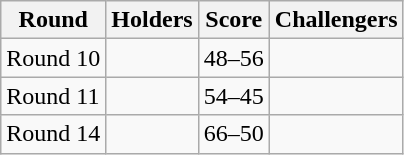<table class="wikitable collapsible">
<tr>
<th>Round</th>
<th>Holders</th>
<th>Score</th>
<th>Challengers</th>
</tr>
<tr>
<td>Round 10</td>
<td></td>
<td>48–56</td>
<td></td>
</tr>
<tr>
<td>Round 11</td>
<td></td>
<td>54–45</td>
<td></td>
</tr>
<tr>
<td>Round 14</td>
<td></td>
<td>66–50</td>
<td></td>
</tr>
</table>
